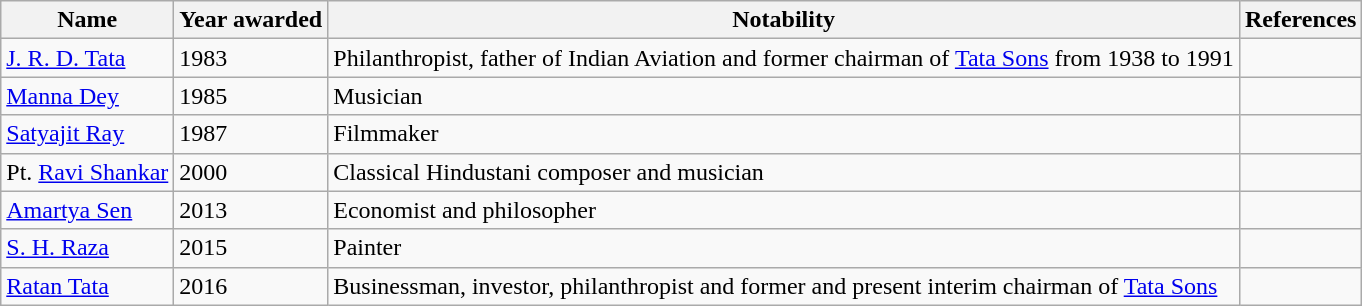<table class="wikitable sortable">
<tr>
<th>Name</th>
<th>Year awarded</th>
<th>Notability</th>
<th>References</th>
</tr>
<tr>
<td><a href='#'>J. R. D. Tata</a></td>
<td>1983</td>
<td>Philanthropist, father of Indian Aviation and former chairman of <a href='#'>Tata Sons</a> from 1938 to 1991</td>
<td></td>
</tr>
<tr>
<td><a href='#'>Manna Dey</a></td>
<td>1985</td>
<td>Musician</td>
</tr>
<tr>
<td><a href='#'>Satyajit Ray</a></td>
<td>1987</td>
<td>Filmmaker</td>
<td></td>
</tr>
<tr>
<td>Pt. <a href='#'>Ravi Shankar</a></td>
<td>2000</td>
<td>Classical Hindustani composer and musician</td>
<td></td>
</tr>
<tr>
<td><a href='#'>Amartya Sen</a></td>
<td>2013</td>
<td>Economist and philosopher</td>
<td></td>
</tr>
<tr>
<td><a href='#'>S. H. Raza</a></td>
<td>2015</td>
<td>Painter</td>
<td></td>
</tr>
<tr>
<td><a href='#'>Ratan Tata</a></td>
<td>2016</td>
<td>Businessman, investor, philanthropist and former and present interim chairman of <a href='#'>Tata Sons</a></td>
<td></td>
</tr>
</table>
